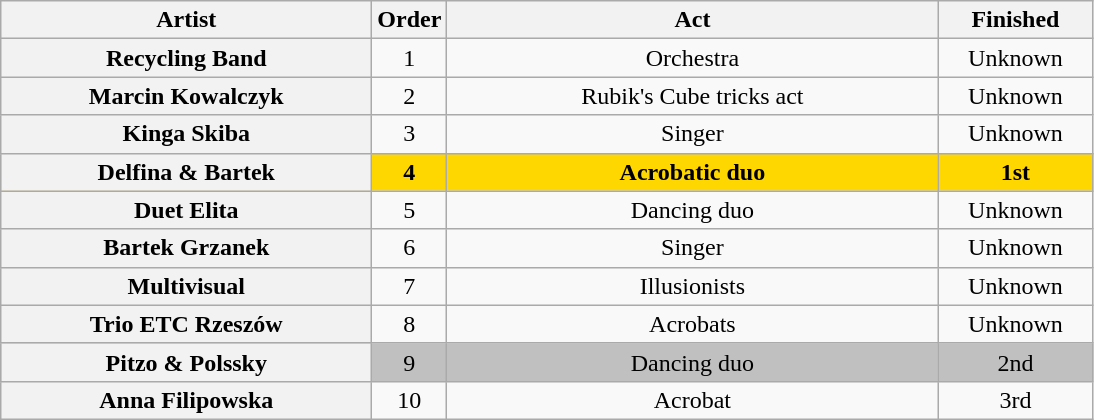<table class="wikitable plainrowheaders" style="text-align:center;">
<tr>
<th scope="col" style="width:15em;">Artist</th>
<th scope="col" style="width:1em;">Order</th>
<th scope="col" style="width:20em;">Act</th>
<th scope="col" style="width:6em;">Finished</th>
</tr>
<tr>
<th scope="row">Recycling Band</th>
<td>1</td>
<td>Orchestra</td>
<td>Unknown</td>
</tr>
<tr>
<th scope="row">Marcin Kowalczyk</th>
<td>2</td>
<td>Rubik's Cube tricks act</td>
<td>Unknown</td>
</tr>
<tr>
<th scope="row">Kinga Skiba</th>
<td>3</td>
<td>Singer</td>
<td>Unknown</td>
</tr>
<tr style="background:gold;">
<th scope="row">Delfina & Bartek</th>
<td><strong>4</strong></td>
<td><strong>Acrobatic duo</strong></td>
<td><strong>1st</strong></td>
</tr>
<tr>
<th scope="row">Duet Elita</th>
<td>5</td>
<td>Dancing duo</td>
<td>Unknown</td>
</tr>
<tr>
<th scope="row">Bartek Grzanek</th>
<td>6</td>
<td>Singer</td>
<td>Unknown</td>
</tr>
<tr>
<th scope="row">Multivisual</th>
<td>7</td>
<td>Illusionists</td>
<td>Unknown</td>
</tr>
<tr>
<th scope="row">Trio ETC Rzeszów</th>
<td>8</td>
<td>Acrobats</td>
<td>Unknown</td>
</tr>
<tr style="background:silver;">
<th scope="row">Pitzo & Polssky</th>
<td>9</td>
<td>Dancing duo</td>
<td>2nd</td>
</tr>
<tr>
<th scope="row">Anna Filipowska</th>
<td>10</td>
<td>Acrobat</td>
<td>3rd</td>
</tr>
</table>
